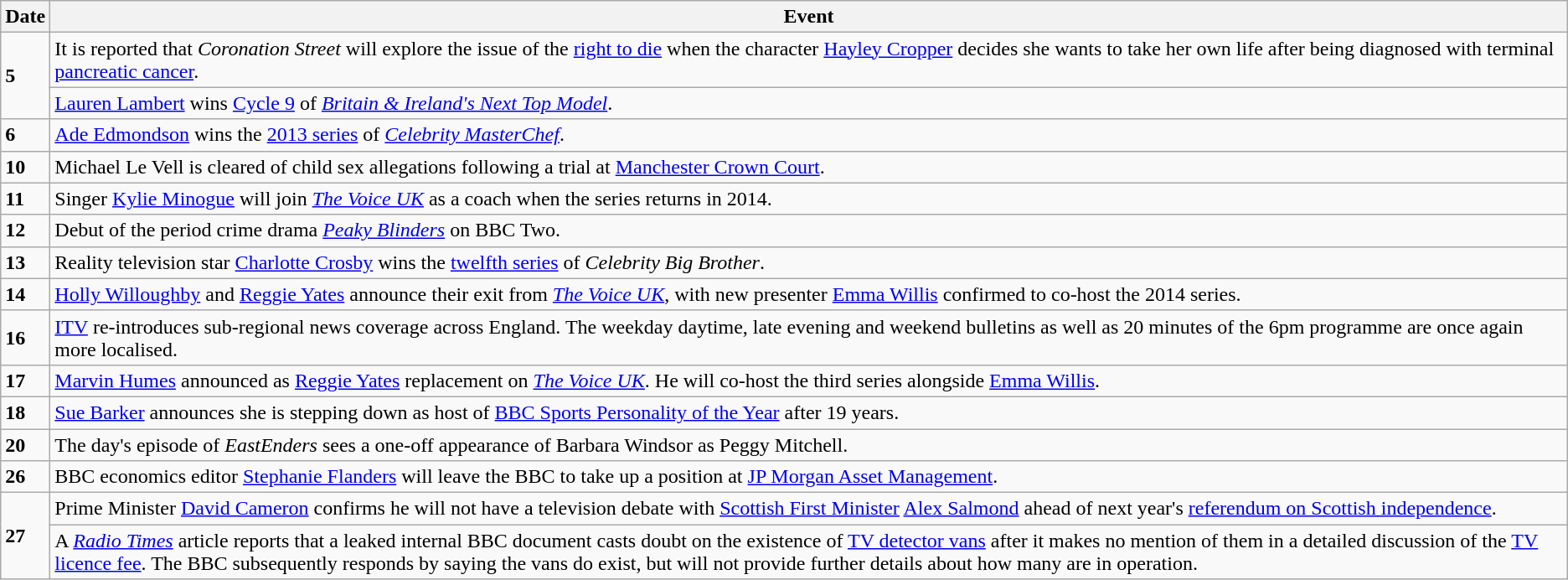<table class="wikitable">
<tr>
<th>Date</th>
<th>Event</th>
</tr>
<tr>
<td rowspan=2><strong>5</strong></td>
<td>It is reported that <em>Coronation Street</em> will explore the issue of the <a href='#'>right to die</a> when the character <a href='#'>Hayley Cropper</a> decides she wants to take her own life after being diagnosed with terminal <a href='#'>pancreatic cancer</a>.</td>
</tr>
<tr>
<td><a href='#'>Lauren Lambert</a> wins <a href='#'>Cycle 9</a> of <em><a href='#'>Britain & Ireland's Next Top Model</a></em>.</td>
</tr>
<tr>
<td><strong>6</strong></td>
<td><a href='#'>Ade Edmondson</a> wins the <a href='#'>2013 series</a> of <em><a href='#'>Celebrity MasterChef</a></em>.</td>
</tr>
<tr>
<td><strong>10</strong></td>
<td>Michael Le Vell is cleared of child sex allegations following a trial at <a href='#'>Manchester Crown Court</a>.</td>
</tr>
<tr>
<td><strong>11</strong></td>
<td>Singer <a href='#'>Kylie Minogue</a> will join <em><a href='#'>The Voice UK</a></em> as a coach when the series returns in 2014.</td>
</tr>
<tr>
<td><strong>12</strong></td>
<td>Debut of the period crime drama <em><a href='#'>Peaky Blinders</a></em> on BBC Two.</td>
</tr>
<tr>
<td><strong>13</strong></td>
<td>Reality television star <a href='#'>Charlotte Crosby</a> wins the <a href='#'>twelfth series</a> of <em>Celebrity Big Brother</em>.</td>
</tr>
<tr>
<td><strong>14</strong></td>
<td><a href='#'>Holly Willoughby</a> and <a href='#'>Reggie Yates</a> announce their exit from <em><a href='#'>The Voice UK</a></em>, with new presenter <a href='#'>Emma Willis</a> confirmed to co-host the 2014 series.</td>
</tr>
<tr>
<td><strong>16</strong></td>
<td><a href='#'>ITV</a> re-introduces sub-regional news coverage across England. The weekday daytime, late evening and weekend bulletins as well as 20 minutes of the 6pm programme are once again more localised.</td>
</tr>
<tr>
<td><strong>17</strong></td>
<td><a href='#'>Marvin Humes</a> announced as <a href='#'>Reggie Yates</a> replacement on <em><a href='#'>The Voice UK</a></em>. He will co-host the third series alongside <a href='#'>Emma Willis</a>.</td>
</tr>
<tr>
<td><strong>18</strong></td>
<td><a href='#'>Sue Barker</a> announces she is stepping down as host of <a href='#'>BBC Sports Personality of the Year</a> after 19 years.</td>
</tr>
<tr>
<td><strong>20</strong></td>
<td>The day's episode of <em>EastEnders</em> sees a one-off appearance of Barbara Windsor as Peggy Mitchell.</td>
</tr>
<tr>
<td><strong>26</strong></td>
<td>BBC economics editor <a href='#'>Stephanie Flanders</a> will leave the BBC to take up a position at <a href='#'>JP Morgan Asset Management</a>.</td>
</tr>
<tr>
<td rowspan=2><strong>27</strong></td>
<td>Prime Minister <a href='#'>David Cameron</a> confirms he will not have a television debate with <a href='#'>Scottish First Minister</a> <a href='#'>Alex Salmond</a> ahead of next year's <a href='#'>referendum on Scottish independence</a>.</td>
</tr>
<tr>
<td>A <em><a href='#'>Radio Times</a></em> article reports that a leaked internal BBC document casts doubt on the existence of <a href='#'>TV detector vans</a> after it makes no mention of them in a detailed discussion of the <a href='#'>TV licence fee</a>. The BBC subsequently responds by saying the vans do exist, but will not provide further details about how many are in operation.</td>
</tr>
</table>
